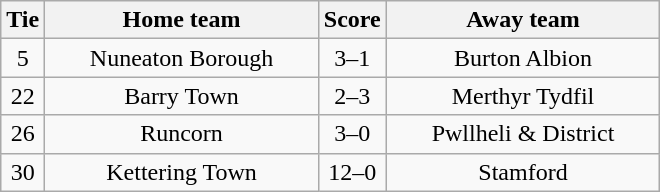<table class="wikitable" style="text-align:center;">
<tr>
<th width=20>Tie</th>
<th width=175>Home team</th>
<th width=20>Score</th>
<th width=175>Away team</th>
</tr>
<tr>
<td>5</td>
<td>Nuneaton Borough</td>
<td>3–1</td>
<td>Burton Albion</td>
</tr>
<tr>
<td>22</td>
<td>Barry Town</td>
<td>2–3</td>
<td>Merthyr Tydfil</td>
</tr>
<tr>
<td>26</td>
<td>Runcorn</td>
<td>3–0</td>
<td>Pwllheli & District</td>
</tr>
<tr>
<td>30</td>
<td>Kettering Town</td>
<td>12–0</td>
<td>Stamford</td>
</tr>
</table>
